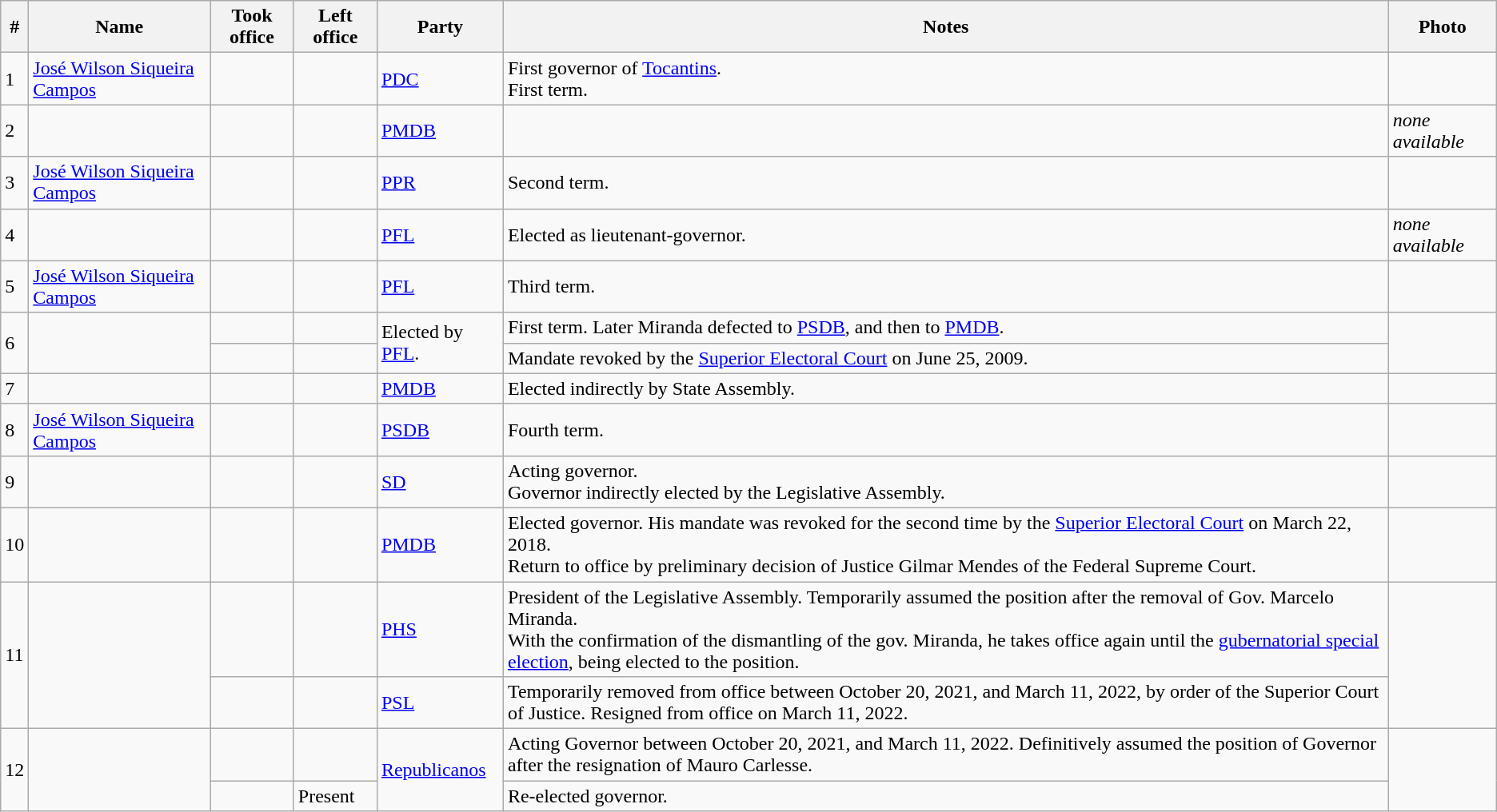<table class="wikitable sortable">
<tr>
<th>#</th>
<th>Name</th>
<th>Took office</th>
<th>Left office</th>
<th>Party</th>
<th class="unsortable">Notes</th>
<th class="unsortable">Photo</th>
</tr>
<tr>
<td>1</td>
<td><a href='#'>José Wilson Siqueira Campos</a></td>
<td></td>
<td></td>
<td><a href='#'>PDC</a></td>
<td>First governor of <a href='#'>Tocantins</a>. <br>First term.</td>
<td></td>
</tr>
<tr>
<td>2</td>
<td></td>
<td></td>
<td></td>
<td><a href='#'>PMDB</a></td>
<td></td>
<td><em>none available</em></td>
</tr>
<tr>
<td>3</td>
<td><a href='#'>José Wilson Siqueira Campos</a></td>
<td></td>
<td></td>
<td><a href='#'>PPR</a></td>
<td>Second term.</td>
<td></td>
</tr>
<tr>
<td>4</td>
<td></td>
<td></td>
<td></td>
<td><a href='#'>PFL</a></td>
<td>Elected as lieutenant-governor.</td>
<td><em>none available</em></td>
</tr>
<tr>
<td>5</td>
<td><a href='#'>José Wilson Siqueira Campos</a></td>
<td></td>
<td></td>
<td><a href='#'>PFL</a></td>
<td>Third term.</td>
<td></td>
</tr>
<tr>
<td rowspan=2>6</td>
<td rowspan=2></td>
<td></td>
<td></td>
<td rowspan=2>Elected by <a href='#'>PFL</a>.</td>
<td>First term. Later Miranda defected to <a href='#'>PSDB</a>, and then to <a href='#'>PMDB</a>.<br> </td>
<td rowspan=2></td>
</tr>
<tr>
<td></td>
<td></td>
<td>Mandate revoked by the <a href='#'>Superior Electoral Court</a> on June 25, 2009.</td>
</tr>
<tr>
<td>7</td>
<td></td>
<td></td>
<td></td>
<td><a href='#'>PMDB</a></td>
<td>Elected indirectly by State Assembly.</td>
<td></td>
</tr>
<tr>
<td>8</td>
<td><a href='#'>José Wilson Siqueira Campos</a></td>
<td></td>
<td></td>
<td><a href='#'>PSDB</a></td>
<td>Fourth term.</td>
<td></td>
</tr>
<tr>
<td>9</td>
<td></td>
<td><br></td>
<td><br></td>
<td><a href='#'>SD</a></td>
<td>Acting governor.<br>Governor indirectly elected by the Legislative Assembly.</td>
<td></td>
</tr>
<tr>
<td>10</td>
<td></td>
<td><br></td>
<td><br></td>
<td><a href='#'>PMDB</a></td>
<td>Elected governor. His mandate was revoked for the second time by the <a href='#'>Superior Electoral Court</a> on March 22, 2018.<br>Return to office by preliminary decision of Justice Gilmar Mendes of the Federal Supreme Court.</td>
<td></td>
</tr>
<tr>
<td rowspan=2>11</td>
<td rowspan=2></td>
<td><br> </td>
<td><br></td>
<td><a href='#'>PHS</a></td>
<td>President of the Legislative Assembly. Temporarily assumed the position after the removal of Gov. Marcelo Miranda.<br>With the confirmation of the dismantling of the gov. Miranda, he takes office again until the <a href='#'>gubernatorial special election</a>, being elected to the position.</td>
<td rowspan=2></td>
</tr>
<tr>
<td></td>
<td></td>
<td><a href='#'>PSL</a></td>
<td>Temporarily removed from office between October 20, 2021, and March 11, 2022, by order of the Superior Court of Justice. Resigned from office on March 11, 2022.</td>
</tr>
<tr>
<td rowspan=2>12</td>
<td rowspan=2></td>
<td></td>
<td></td>
<td rowspan=2><a href='#'>Republicanos</a></td>
<td>Acting Governor between October 20, 2021, and March 11, 2022. Definitively assumed the position of Governor after the resignation of Mauro Carlesse.</td>
<td rowspan=2></td>
</tr>
<tr>
<td></td>
<td>Present</td>
<td>Re-elected governor.</td>
</tr>
</table>
